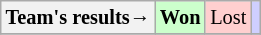<table style="margin-right:0; font-size:85%" class="wikitable">
<tr>
<th>Team's results→</th>
<td style="background-color:#cfc;"><strong>Won</strong></td>
<td style="background-color:#FFCFCF;">Lost</td>
<td style="background-color:#CFCFFF;"><em></em></td>
</tr>
<tr>
</tr>
</table>
